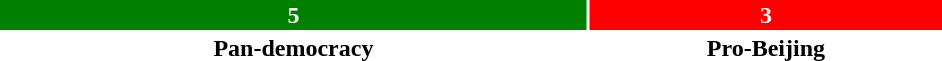<table style="width:50%; text-align:center;">
<tr style="color:white;">
<td style="background:green; width:62.5%;"><strong>5</strong></td>
<td style="background:red; width:37.5%;"><strong>3</strong></td>
</tr>
<tr>
<td><span><strong>Pan-democracy</strong></span></td>
<td><span><strong>Pro-Beijing</strong></span></td>
</tr>
</table>
